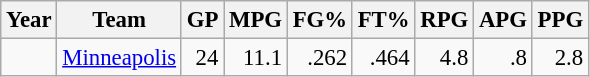<table class="wikitable sortable" style="font-size:95%; text-align:right;">
<tr>
<th>Year</th>
<th>Team</th>
<th>GP</th>
<th>MPG</th>
<th>FG%</th>
<th>FT%</th>
<th>RPG</th>
<th>APG</th>
<th>PPG</th>
</tr>
<tr>
<td style="text-align:left;"></td>
<td style="text-align:left;"><a href='#'>Minneapolis</a></td>
<td>24</td>
<td>11.1</td>
<td>.262</td>
<td>.464</td>
<td>4.8</td>
<td>.8</td>
<td>2.8</td>
</tr>
</table>
